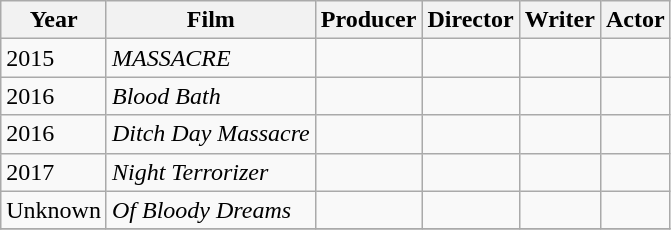<table class="wikitable">
<tr>
<th>Year</th>
<th>Film</th>
<th>Producer</th>
<th>Director</th>
<th>Writer</th>
<th>Actor</th>
</tr>
<tr>
<td>2015</td>
<td><em>MASSACRE</em></td>
<td></td>
<td></td>
<td></td>
<td></td>
</tr>
<tr>
<td>2016</td>
<td><em>Blood Bath</em></td>
<td></td>
<td></td>
<td></td>
<td></td>
</tr>
<tr>
<td>2016</td>
<td><em>Ditch Day Massacre</em></td>
<td></td>
<td></td>
<td></td>
<td></td>
</tr>
<tr>
<td>2017</td>
<td><em>Night Terrorizer</em></td>
<td></td>
<td></td>
<td></td>
<td></td>
</tr>
<tr>
<td>Unknown</td>
<td><em>Of Bloody Dreams</em></td>
<td></td>
<td></td>
<td></td>
<td></td>
</tr>
<tr>
</tr>
</table>
